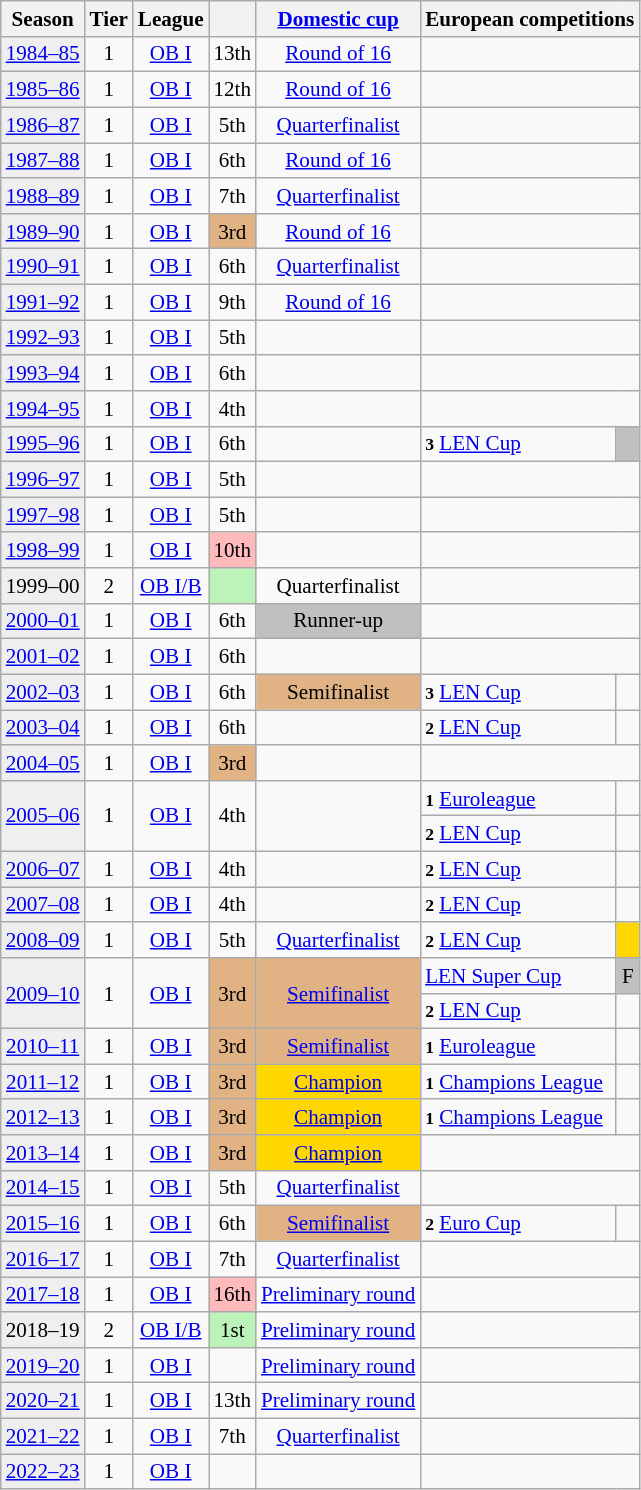<table class="wikitable" style="font-size:88%; text-align:center">
<tr>
<th>Season</th>
<th>Tier</th>
<th>League</th>
<th></th>
<th><a href='#'>Domestic cup</a></th>
<th colspan=2>European competitions</th>
</tr>
<tr>
<td style="background:#efefef;"><a href='#'>1984–85</a></td>
<td>1</td>
<td><a href='#'>OB I</a></td>
<td>13th</td>
<td><a href='#'>Round of 16</a></td>
<td colspan=2></td>
</tr>
<tr>
<td style="background:#efefef;"><a href='#'>1985–86</a></td>
<td>1</td>
<td><a href='#'>OB I</a></td>
<td>12th</td>
<td><a href='#'>Round of 16</a></td>
<td colspan=2></td>
</tr>
<tr>
<td style="background:#efefef;"><a href='#'>1986–87</a></td>
<td>1</td>
<td><a href='#'>OB I</a></td>
<td>5th</td>
<td><a href='#'>Quarterfinalist</a></td>
<td colspan=2></td>
</tr>
<tr>
<td style="background:#efefef;"><a href='#'>1987–88</a></td>
<td>1</td>
<td><a href='#'>OB I</a></td>
<td>6th</td>
<td><a href='#'>Round of 16</a></td>
<td colspan=2></td>
</tr>
<tr>
<td style="background:#efefef;"><a href='#'>1988–89</a></td>
<td>1</td>
<td><a href='#'>OB I</a></td>
<td>7th</td>
<td><a href='#'>Quarterfinalist</a></td>
<td colspan=2></td>
</tr>
<tr>
<td style="background:#efefef;"><a href='#'>1989–90</a></td>
<td>1</td>
<td><a href='#'>OB I</a></td>
<td style="background:#e1b384">3rd</td>
<td><a href='#'>Round of 16</a></td>
<td colspan=2></td>
</tr>
<tr>
<td style="background:#efefef;"><a href='#'>1990–91</a></td>
<td>1</td>
<td><a href='#'>OB I</a></td>
<td>6th</td>
<td><a href='#'>Quarterfinalist</a></td>
<td colspan=2></td>
</tr>
<tr>
<td style="background:#efefef;"><a href='#'>1991–92</a></td>
<td>1</td>
<td><a href='#'>OB I</a></td>
<td>9th</td>
<td><a href='#'>Round of 16</a></td>
<td colspan=2></td>
</tr>
<tr>
<td style="background:#efefef;"><a href='#'>1992–93</a></td>
<td>1</td>
<td><a href='#'>OB I</a></td>
<td>5th</td>
<td></td>
<td colspan=2></td>
</tr>
<tr>
<td style="background:#efefef;"><a href='#'>1993–94</a></td>
<td>1</td>
<td><a href='#'>OB I</a></td>
<td>6th</td>
<td></td>
<td colspan=2></td>
</tr>
<tr>
<td style="background:#efefef;"><a href='#'>1994–95</a></td>
<td>1</td>
<td><a href='#'>OB I</a></td>
<td>4th</td>
<td></td>
<td colspan=2></td>
</tr>
<tr>
<td style="background:#efefef;"><a href='#'>1995–96</a></td>
<td>1</td>
<td><a href='#'>OB I</a></td>
<td>6th</td>
<td></td>
<td align=left><small><strong>3</strong></small> <a href='#'>LEN Cup</a></td>
<td bgcolor=silver></td>
</tr>
<tr>
<td style="background:#efefef;"><a href='#'>1996–97</a></td>
<td>1</td>
<td><a href='#'>OB I</a></td>
<td>5th</td>
<td></td>
<td colspan=2></td>
</tr>
<tr>
<td style="background:#efefef;"><a href='#'>1997–98</a></td>
<td>1</td>
<td><a href='#'>OB I</a></td>
<td>5th</td>
<td></td>
<td colspan=2></td>
</tr>
<tr>
<td style="background:#efefef;"><a href='#'>1998–99</a></td>
<td>1</td>
<td><a href='#'>OB I</a></td>
<td bgcolor=#FFBBBB>10th</td>
<td></td>
<td colspan=2></td>
</tr>
<tr>
<td style="background:#efefef;">1999–00</td>
<td>2</td>
<td><a href='#'>OB I/B</a></td>
<td bgcolor=#BBF3BB></td>
<td>Quarterfinalist</td>
<td colspan=2></td>
</tr>
<tr>
<td style="background:#efefef;"><a href='#'>2000–01</a></td>
<td>1</td>
<td><a href='#'>OB I</a></td>
<td>6th</td>
<td style="background:silver">Runner-up</td>
<td colspan=2></td>
</tr>
<tr>
<td style="background:#efefef;"><a href='#'>2001–02</a></td>
<td>1</td>
<td><a href='#'>OB I</a></td>
<td>6th</td>
<td></td>
<td colspan=2></td>
</tr>
<tr>
<td style="background:#efefef;"><a href='#'>2002–03</a></td>
<td>1</td>
<td><a href='#'>OB I</a></td>
<td>6th</td>
<td style="background:#e1b384">Semifinalist</td>
<td align=left><small><strong>3</strong></small> <a href='#'>LEN Cup</a></td>
<td></td>
</tr>
<tr>
<td style="background:#efefef;"><a href='#'>2003–04</a></td>
<td>1</td>
<td><a href='#'>OB I</a></td>
<td>6th</td>
<td></td>
<td align=left><small><strong>2</strong></small> <a href='#'>LEN Cup</a></td>
<td></td>
</tr>
<tr>
<td style="background:#efefef;"><a href='#'>2004–05</a></td>
<td>1</td>
<td><a href='#'>OB I</a></td>
<td style="background:#e1b384">3rd</td>
<td></td>
<td colspan=2></td>
</tr>
<tr>
<td rowspan=2 style="background:#efefef;"><a href='#'>2005–06</a></td>
<td rowspan=2>1</td>
<td rowspan=2><a href='#'>OB I</a></td>
<td rowspan=2>4th</td>
<td rowspan=2></td>
<td align=left><small><strong>1</strong></small> <a href='#'>Euroleague</a></td>
<td></td>
</tr>
<tr>
<td align=left><small><strong>2</strong></small> <a href='#'>LEN Cup</a></td>
<td></td>
</tr>
<tr>
<td style="background:#efefef;"><a href='#'>2006–07</a></td>
<td>1</td>
<td><a href='#'>OB I</a></td>
<td>4th</td>
<td></td>
<td align=left><small><strong>2</strong></small> <a href='#'>LEN Cup</a></td>
<td></td>
</tr>
<tr>
<td style="background:#efefef;"><a href='#'>2007–08</a></td>
<td>1</td>
<td><a href='#'>OB I</a></td>
<td>4th</td>
<td></td>
<td align=left><small><strong>2</strong></small> <a href='#'>LEN Cup</a></td>
<td></td>
</tr>
<tr>
<td style="background:#efefef;"><a href='#'>2008–09</a></td>
<td>1</td>
<td><a href='#'>OB I</a></td>
<td>5th</td>
<td><a href='#'>Quarterfinalist</a></td>
<td align=left><small><strong>2</strong></small> <a href='#'>LEN Cup</a></td>
<td bgcolor=gold></td>
</tr>
<tr>
<td rowspan=2 style="background:#efefef;"><a href='#'>2009–10</a></td>
<td rowspan=2>1</td>
<td rowspan=2><a href='#'>OB I</a></td>
<td rowspan=2 style="background:#e1b384">3rd</td>
<td rowspan=2 style="background:#e1b384"><a href='#'>Semifinalist</a></td>
<td align=left><a href='#'>LEN Super Cup</a></td>
<td bgcolor=silver>F</td>
</tr>
<tr>
<td align=left><small><strong>2</strong></small> <a href='#'>LEN Cup</a></td>
<td></td>
</tr>
<tr>
<td style="background:#efefef;"><a href='#'>2010–11</a></td>
<td>1</td>
<td><a href='#'>OB I</a></td>
<td style="background:#e1b384">3rd</td>
<td style="background:#e1b384"><a href='#'>Semifinalist</a></td>
<td align=left><small><strong>1</strong></small> <a href='#'>Euroleague</a></td>
<td></td>
</tr>
<tr>
<td style="background:#efefef;"><a href='#'>2011–12</a></td>
<td>1</td>
<td><a href='#'>OB I</a></td>
<td style="background:#e1b384">3rd</td>
<td style="background:gold"><a href='#'>Champion</a></td>
<td align=left><small><strong>1</strong></small> <a href='#'>Champions League</a></td>
<td></td>
</tr>
<tr>
<td style="background:#efefef;"><a href='#'>2012–13</a></td>
<td>1</td>
<td><a href='#'>OB I</a></td>
<td style="background:#e1b384">3rd</td>
<td style="background:gold"><a href='#'>Champion</a></td>
<td align=left><small><strong>1</strong></small> <a href='#'>Champions League</a></td>
<td></td>
</tr>
<tr>
<td style="background:#efefef;"><a href='#'>2013–14</a></td>
<td>1</td>
<td><a href='#'>OB I</a></td>
<td style="background:#e1b384">3rd</td>
<td style="background:gold"><a href='#'>Champion</a></td>
<td colspan=2></td>
</tr>
<tr>
<td style="background:#efefef;"><a href='#'>2014–15</a></td>
<td>1</td>
<td><a href='#'>OB I</a></td>
<td>5th</td>
<td><a href='#'>Quarterfinalist</a></td>
<td colspan=2></td>
</tr>
<tr>
<td style="background:#efefef;"><a href='#'>2015–16</a></td>
<td>1</td>
<td><a href='#'>OB I</a></td>
<td>6th</td>
<td style="background:#e1b384"><a href='#'>Semifinalist</a></td>
<td align=left><small><strong>2</strong></small> <a href='#'>Euro Cup</a></td>
<td></td>
</tr>
<tr>
<td style="background:#efefef;"><a href='#'>2016–17</a></td>
<td>1</td>
<td><a href='#'>OB I</a></td>
<td>7th</td>
<td><a href='#'>Quarterfinalist</a></td>
<td colspan=2></td>
</tr>
<tr>
<td style="background:#efefef;"><a href='#'>2017–18</a></td>
<td>1</td>
<td><a href='#'>OB I</a></td>
<td bgcolor=#FFBBBB>16th</td>
<td><a href='#'>Preliminary round</a></td>
<td colspan=2></td>
</tr>
<tr>
<td style="background:#efefef;">2018–19</td>
<td>2</td>
<td><a href='#'>OB I/B</a></td>
<td bgcolor=#BBF3BB>1st</td>
<td><a href='#'>Preliminary round</a></td>
<td colspan=2></td>
</tr>
<tr>
<td style="background:#efefef;"><a href='#'>2019–20</a></td>
<td>1</td>
<td><a href='#'>OB I</a></td>
<td></td>
<td><a href='#'>Preliminary round</a></td>
<td colspan=2></td>
</tr>
<tr>
<td style="background:#efefef;"><a href='#'>2020–21</a></td>
<td>1</td>
<td><a href='#'>OB I</a></td>
<td>13th</td>
<td><a href='#'>Preliminary round</a></td>
<td colspan=2></td>
</tr>
<tr>
<td style="background:#efefef;"><a href='#'>2021–22</a></td>
<td>1</td>
<td><a href='#'>OB I</a></td>
<td>7th</td>
<td><a href='#'>Quarterfinalist</a></td>
<td colspan=2></td>
</tr>
<tr>
<td style="background:#efefef;"><a href='#'>2022–23</a></td>
<td>1</td>
<td><a href='#'>OB I</a></td>
<td></td>
<td></td>
<td colspan=2></td>
</tr>
</table>
